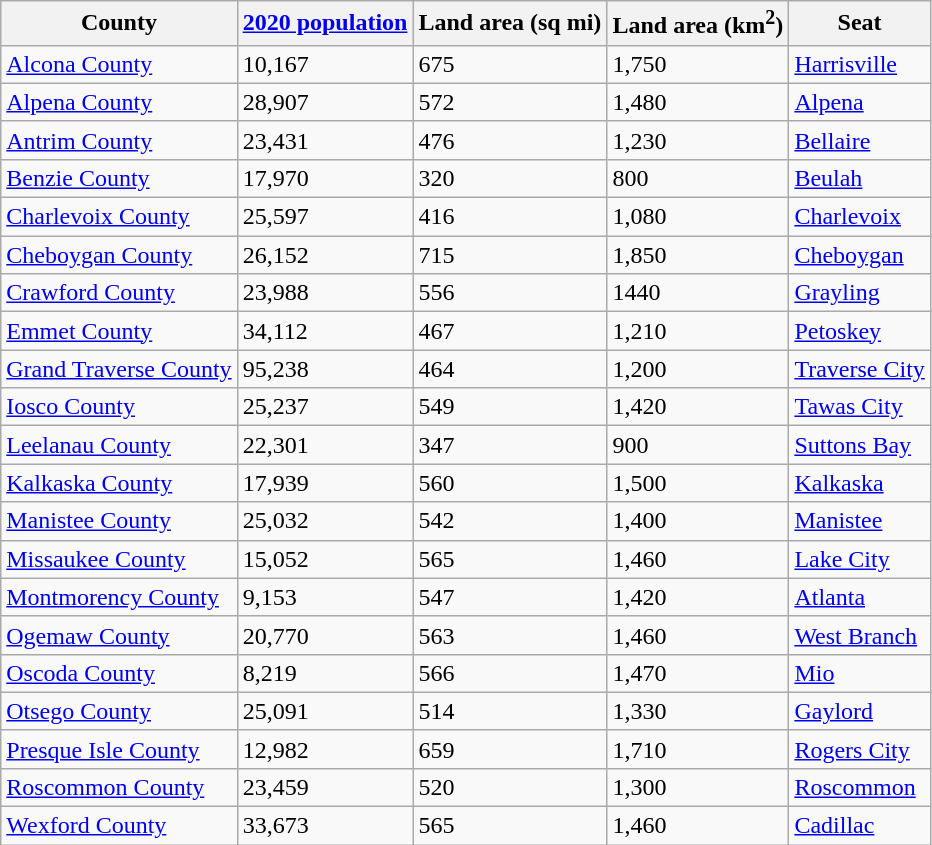<table class="wikitable sortable">
<tr>
<th>County</th>
<th><a href='#'>2020 population</a></th>
<th>Land area (sq mi)</th>
<th>Land area (km<sup>2</sup>)</th>
<th>Seat</th>
</tr>
<tr>
<td><a href='#'>Alcona County</a></td>
<td>10,167</td>
<td>675</td>
<td>1,750</td>
<td><a href='#'>Harrisville</a></td>
</tr>
<tr>
<td><a href='#'>Alpena County</a></td>
<td>28,907</td>
<td>572</td>
<td>1,480</td>
<td><a href='#'>Alpena</a></td>
</tr>
<tr>
<td><a href='#'>Antrim County</a></td>
<td>23,431</td>
<td>476</td>
<td>1,230</td>
<td><a href='#'>Bellaire</a></td>
</tr>
<tr>
<td><a href='#'>Benzie County</a></td>
<td>17,970</td>
<td>320</td>
<td>800</td>
<td><a href='#'>Beulah</a></td>
</tr>
<tr>
<td><a href='#'>Charlevoix County</a></td>
<td>25,597</td>
<td>416</td>
<td>1,080</td>
<td><a href='#'>Charlevoix</a></td>
</tr>
<tr>
<td><a href='#'>Cheboygan County</a></td>
<td>26,152</td>
<td>715</td>
<td>1,850</td>
<td><a href='#'>Cheboygan</a></td>
</tr>
<tr>
<td><a href='#'>Crawford County</a></td>
<td>23,988</td>
<td>556</td>
<td>1440</td>
<td><a href='#'>Grayling</a></td>
</tr>
<tr>
<td><a href='#'>Emmet County</a></td>
<td>34,112</td>
<td>467</td>
<td>1,210</td>
<td><a href='#'>Petoskey</a></td>
</tr>
<tr>
<td><a href='#'>Grand Traverse County</a></td>
<td>95,238</td>
<td>464</td>
<td>1,200</td>
<td><a href='#'>Traverse City</a></td>
</tr>
<tr>
<td><a href='#'>Iosco County</a></td>
<td>25,237</td>
<td>549</td>
<td>1,420</td>
<td><a href='#'>Tawas City</a></td>
</tr>
<tr>
<td><a href='#'>Leelanau County</a></td>
<td>22,301</td>
<td>347</td>
<td>900</td>
<td><a href='#'>Suttons Bay</a></td>
</tr>
<tr>
<td><a href='#'>Kalkaska County</a></td>
<td>17,939</td>
<td>560</td>
<td>1,500</td>
<td><a href='#'>Kalkaska</a></td>
</tr>
<tr>
<td><a href='#'>Manistee County</a></td>
<td>25,032</td>
<td>542</td>
<td>1,400</td>
<td><a href='#'>Manistee</a></td>
</tr>
<tr>
<td><a href='#'>Missaukee County</a></td>
<td>15,052</td>
<td>565</td>
<td>1,460</td>
<td><a href='#'>Lake City</a></td>
</tr>
<tr>
<td><a href='#'>Montmorency County</a></td>
<td>9,153</td>
<td>547</td>
<td>1,420</td>
<td><a href='#'>Atlanta</a></td>
</tr>
<tr>
<td><a href='#'>Ogemaw County</a></td>
<td>20,770</td>
<td>563</td>
<td>1,460</td>
<td><a href='#'>West Branch</a></td>
</tr>
<tr>
<td><a href='#'>Oscoda County</a></td>
<td>8,219</td>
<td>566</td>
<td>1,470</td>
<td><a href='#'>Mio</a></td>
</tr>
<tr>
<td><a href='#'>Otsego County</a></td>
<td>25,091</td>
<td>514</td>
<td>1,330</td>
<td><a href='#'>Gaylord</a></td>
</tr>
<tr>
<td><a href='#'>Presque Isle County</a></td>
<td>12,982</td>
<td>659</td>
<td>1,710</td>
<td><a href='#'>Rogers City</a></td>
</tr>
<tr>
<td><a href='#'>Roscommon County</a></td>
<td>23,459</td>
<td>520</td>
<td>1,300</td>
<td><a href='#'>Roscommon</a></td>
</tr>
<tr>
<td><a href='#'>Wexford County</a></td>
<td>33,673</td>
<td>565</td>
<td>1,460</td>
<td><a href='#'>Cadillac</a></td>
</tr>
</table>
